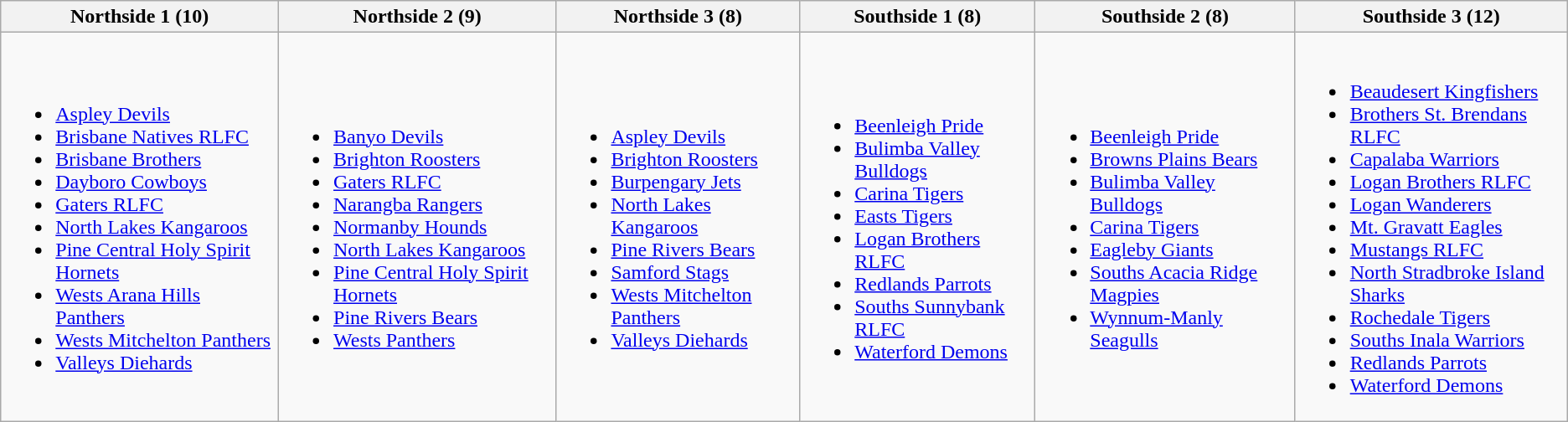<table class="wikitable">
<tr>
<th>Northside 1 (10)</th>
<th>Northside 2 (9)</th>
<th>Northside 3 (8)</th>
<th>Southside 1 (8)</th>
<th>Southside 2 (8)</th>
<th>Southside 3 (12)</th>
</tr>
<tr>
<td><br><ul><li><a href='#'>Aspley Devils</a></li><li><a href='#'>Brisbane Natives RLFC</a></li><li><a href='#'>Brisbane Brothers</a></li><li><a href='#'>Dayboro Cowboys</a></li><li><a href='#'>Gaters RLFC</a></li><li><a href='#'>North Lakes Kangaroos</a></li><li><a href='#'>Pine Central Holy Spirit Hornets</a></li><li><a href='#'>Wests Arana Hills Panthers</a></li><li><a href='#'>Wests Mitchelton Panthers</a></li><li><a href='#'>Valleys Diehards</a></li></ul></td>
<td><br><ul><li><a href='#'>Banyo Devils</a></li><li><a href='#'>Brighton Roosters</a></li><li><a href='#'>Gaters RLFC</a></li><li><a href='#'>Narangba Rangers</a></li><li><a href='#'>Normanby Hounds</a></li><li><a href='#'>North Lakes Kangaroos</a></li><li><a href='#'>Pine Central Holy Spirit Hornets</a></li><li><a href='#'>Pine Rivers Bears</a></li><li><a href='#'>Wests Panthers</a></li></ul></td>
<td><br><ul><li><a href='#'>Aspley Devils</a></li><li><a href='#'>Brighton Roosters</a></li><li><a href='#'>Burpengary Jets</a></li><li><a href='#'>North Lakes Kangaroos</a></li><li><a href='#'>Pine Rivers Bears</a></li><li><a href='#'>Samford Stags</a></li><li><a href='#'>Wests Mitchelton Panthers</a></li><li><a href='#'>Valleys Diehards</a></li></ul></td>
<td><br><ul><li><a href='#'>Beenleigh Pride</a></li><li><a href='#'>Bulimba Valley Bulldogs</a></li><li><a href='#'>Carina Tigers</a></li><li><a href='#'>Easts Tigers</a></li><li><a href='#'>Logan Brothers RLFC</a></li><li><a href='#'>Redlands Parrots</a></li><li><a href='#'>Souths Sunnybank RLFC</a></li><li><a href='#'>Waterford Demons</a></li></ul></td>
<td><br><ul><li><a href='#'>Beenleigh Pride</a></li><li><a href='#'>Browns Plains Bears</a></li><li><a href='#'>Bulimba Valley Bulldogs</a></li><li><a href='#'>Carina Tigers</a></li><li><a href='#'>Eagleby Giants</a></li><li><a href='#'>Souths Acacia Ridge Magpies</a></li><li><a href='#'>Wynnum-Manly Seagulls</a></li></ul></td>
<td><br><ul><li><a href='#'>Beaudesert Kingfishers</a></li><li><a href='#'>Brothers St. Brendans RLFC</a></li><li><a href='#'>Capalaba Warriors</a></li><li><a href='#'>Logan Brothers RLFC</a></li><li><a href='#'>Logan Wanderers</a></li><li><a href='#'>Mt. Gravatt Eagles</a></li><li><a href='#'>Mustangs RLFC</a></li><li><a href='#'>North Stradbroke Island Sharks</a></li><li><a href='#'>Rochedale Tigers</a></li><li><a href='#'>Souths Inala Warriors</a></li><li><a href='#'>Redlands Parrots</a></li><li><a href='#'>Waterford Demons</a></li></ul></td>
</tr>
</table>
